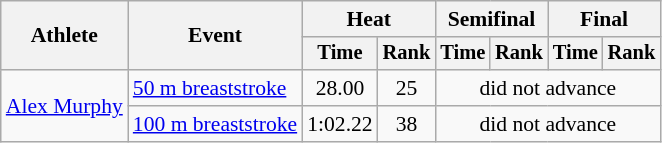<table class=wikitable style="font-size:90%">
<tr>
<th rowspan="2">Athlete</th>
<th rowspan="2">Event</th>
<th colspan="2">Heat</th>
<th colspan="2">Semifinal</th>
<th colspan="2">Final</th>
</tr>
<tr style="font-size:95%">
<th>Time</th>
<th>Rank</th>
<th>Time</th>
<th>Rank</th>
<th>Time</th>
<th>Rank</th>
</tr>
<tr align=center>
<td align=left rowspan=2><a href='#'>Alex Murphy</a></td>
<td align=left><a href='#'>50 m breaststroke</a></td>
<td>28.00</td>
<td>25</td>
<td colspan=4>did not advance</td>
</tr>
<tr align=center>
<td align=left><a href='#'>100 m breaststroke</a></td>
<td>1:02.22</td>
<td>38</td>
<td colspan=4>did not advance</td>
</tr>
</table>
